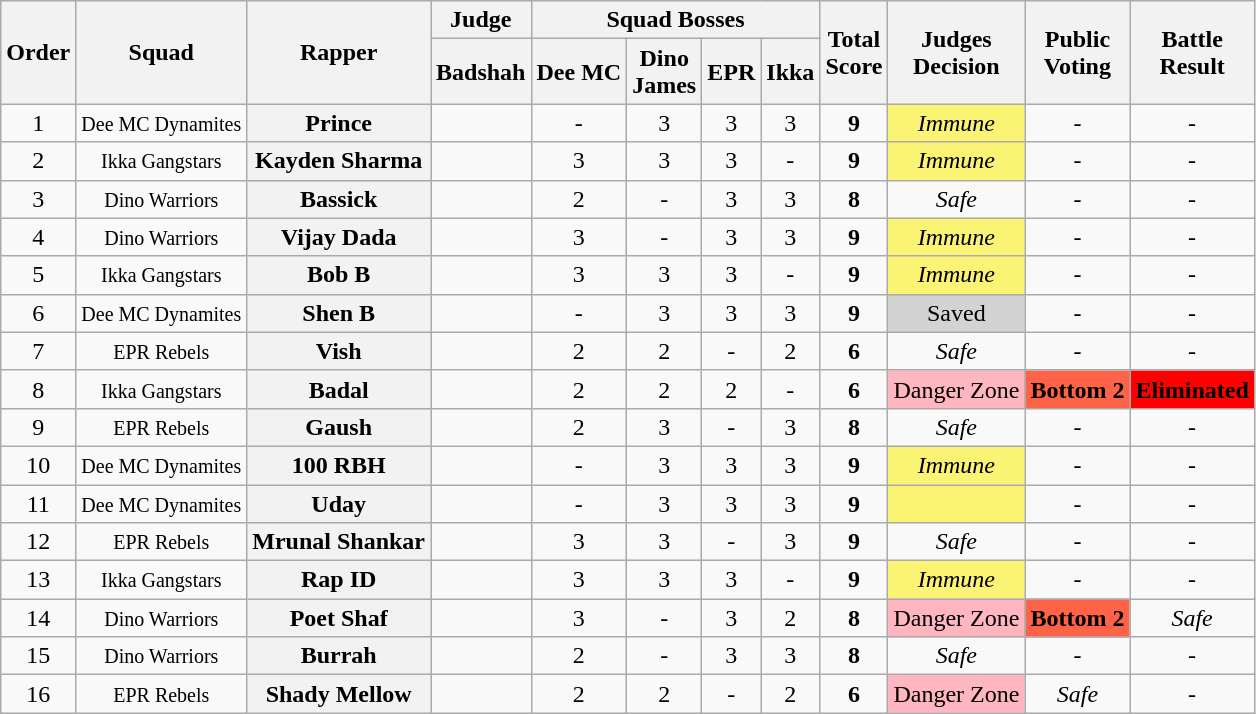<table class="wikitable sortable" style="text-align:center">
<tr>
<th rowspan="2">Order</th>
<th rowspan="2">Squad</th>
<th rowspan="2">Rapper</th>
<th>Judge</th>
<th colspan="4">Squad Bosses</th>
<th rowspan="2">Total<br>Score</th>
<th rowspan="2">Judges<br>Decision</th>
<th rowspan="2">Public<br>Voting</th>
<th rowspan="2">Battle<br>Result</th>
</tr>
<tr>
<th>Badshah</th>
<th>Dee MC</th>
<th>Dino<br>James</th>
<th>EPR</th>
<th>Ikka</th>
</tr>
<tr>
<td>1</td>
<td><small>Dee MC Dynamites</small></td>
<th>Prince</th>
<td></td>
<td>-</td>
<td>3</td>
<td>3</td>
<td>3</td>
<td><strong>9</strong></td>
<td bgcolor="fbf373"><em>Immune</em></td>
<td>-</td>
<td>-</td>
</tr>
<tr>
<td>2</td>
<td><small>Ikka Gangstars</small></td>
<th>Kayden Sharma</th>
<td></td>
<td>3</td>
<td>3</td>
<td>3</td>
<td>-</td>
<td><strong>9</strong></td>
<td bgcolor="fbf373"><em>Immune</em></td>
<td>-</td>
<td>-</td>
</tr>
<tr>
<td>3</td>
<td><small>Dino Warriors</small></td>
<th>Bassick</th>
<td></td>
<td>2</td>
<td>-</td>
<td>3</td>
<td>3</td>
<td><strong>8</strong></td>
<td><em>Safe</em></td>
<td>-</td>
<td>-</td>
</tr>
<tr>
<td>4</td>
<td><small>Dino Warriors</small></td>
<th>Vijay Dada</th>
<td></td>
<td>3</td>
<td>-</td>
<td>3</td>
<td>3</td>
<td><strong>9</strong></td>
<td bgcolor="fbf373"><em>Immune</em></td>
<td>-</td>
<td>-</td>
</tr>
<tr>
<td>5</td>
<td><small>Ikka Gangstars</small></td>
<th>Bob B</th>
<td></td>
<td>3</td>
<td>3</td>
<td>3</td>
<td>-</td>
<td><strong>9</strong></td>
<td bgcolor="fbf373"><em>Immune</em></td>
<td>-</td>
<td>-</td>
</tr>
<tr>
<td>6</td>
<td><small>Dee MC Dynamites</small></td>
<th>Shen B</th>
<td></td>
<td>-</td>
<td>3</td>
<td>3</td>
<td>3</td>
<td><strong>9</strong></td>
<td bgcolor="lightgrey">Saved</td>
<td>-</td>
<td>-</td>
</tr>
<tr>
<td>7</td>
<td><small>EPR Rebels</small></td>
<th>Vish</th>
<td></td>
<td>2</td>
<td>2</td>
<td>-</td>
<td>2</td>
<td><strong>6</strong></td>
<td><em>Safe</em></td>
<td>-</td>
<td>-</td>
</tr>
<tr>
<td>8</td>
<td><small>Ikka Gangstars</small></td>
<th>Badal</th>
<td></td>
<td>2</td>
<td>2</td>
<td>2</td>
<td>-</td>
<td><strong>6</strong></td>
<td bgcolor="lightpink">Danger Zone</td>
<td bgcolor="tomato"><strong>Bottom 2</strong></td>
<td bgcolor="red"><strong>Eliminated</strong></td>
</tr>
<tr>
<td>9</td>
<td><small>EPR Rebels</small></td>
<th>Gaush</th>
<td></td>
<td>2</td>
<td>3</td>
<td>-</td>
<td>3</td>
<td><strong>8</strong></td>
<td><em>Safe</em></td>
<td>-</td>
<td>-</td>
</tr>
<tr>
<td>10</td>
<td><small>Dee MC Dynamites</small></td>
<th>100 RBH</th>
<td></td>
<td>-</td>
<td>3</td>
<td>3</td>
<td>3</td>
<td><strong>9</strong></td>
<td bgcolor="fbf373"><em>Immune</em></td>
<td>-</td>
<td>-</td>
</tr>
<tr>
<td>11</td>
<td><small>Dee MC Dynamites</small></td>
<th>Uday</th>
<td></td>
<td>-</td>
<td>3</td>
<td>3</td>
<td>3</td>
<td><strong>9</strong></td>
<td bgcolor="fbf373"></td>
<td>-</td>
<td>-</td>
</tr>
<tr>
<td>12</td>
<td><small>EPR Rebels</small></td>
<th>Mrunal Shankar</th>
<td></td>
<td>3</td>
<td>3</td>
<td>-</td>
<td>3</td>
<td><strong>9</strong></td>
<td><em>Safe</em></td>
<td>-</td>
<td>-</td>
</tr>
<tr>
<td>13</td>
<td><small>Ikka Gangstars</small></td>
<th>Rap ID</th>
<td></td>
<td>3</td>
<td>3</td>
<td>3</td>
<td>-</td>
<td><strong>9</strong></td>
<td bgcolor="fbf373"><em>Immune</em></td>
<td>-</td>
<td>-</td>
</tr>
<tr>
<td>14</td>
<td><small>Dino Warriors</small></td>
<th>Poet Shaf</th>
<td></td>
<td>3</td>
<td>-</td>
<td>3</td>
<td>2</td>
<td><strong>8</strong></td>
<td bgcolor="lightpink">Danger Zone</td>
<td bgcolor="tomato"><strong>Bottom 2</strong></td>
<td><em>Safe</em></td>
</tr>
<tr>
<td>15</td>
<td><small>Dino Warriors</small></td>
<th>Burrah</th>
<td></td>
<td>2</td>
<td>-</td>
<td>3</td>
<td>3</td>
<td><strong>8</strong></td>
<td><em>Safe</em></td>
<td>-</td>
<td>-</td>
</tr>
<tr>
<td>16</td>
<td><small>EPR Rebels</small></td>
<th>Shady Mellow</th>
<td></td>
<td>2</td>
<td>2</td>
<td>-</td>
<td>2</td>
<td><strong>6</strong></td>
<td bgcolor="lightpink">Danger Zone</td>
<td><em>Safe</em></td>
<td>-</td>
</tr>
</table>
